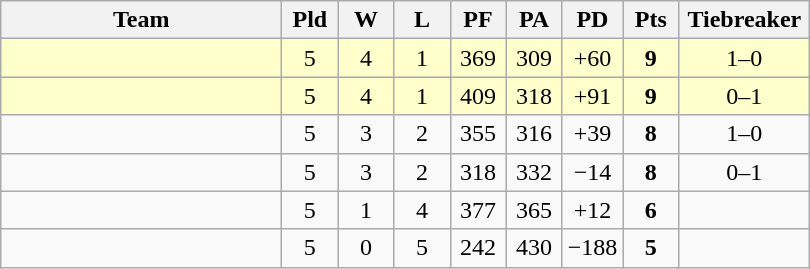<table class=wikitable style="text-align:center">
<tr>
<th width=180>Team</th>
<th width=30>Pld</th>
<th width=30>W</th>
<th width=30>L</th>
<th width=30>PF</th>
<th width=30>PA</th>
<th width=30>PD</th>
<th width=30>Pts</th>
<th width=80>Tiebreaker</th>
</tr>
<tr bgcolor="#ffffcc">
<td align="left"></td>
<td>5</td>
<td>4</td>
<td>1</td>
<td>369</td>
<td>309</td>
<td>+60</td>
<td><strong>9</strong></td>
<td>1–0</td>
</tr>
<tr bgcolor="#ffffcc">
<td align="left"></td>
<td>5</td>
<td>4</td>
<td>1</td>
<td>409</td>
<td>318</td>
<td>+91</td>
<td><strong>9</strong></td>
<td>0–1</td>
</tr>
<tr>
<td align="left"></td>
<td>5</td>
<td>3</td>
<td>2</td>
<td>355</td>
<td>316</td>
<td>+39</td>
<td><strong>8</strong></td>
<td>1–0</td>
</tr>
<tr>
<td align="left"></td>
<td>5</td>
<td>3</td>
<td>2</td>
<td>318</td>
<td>332</td>
<td>−14</td>
<td><strong>8</strong></td>
<td>0–1</td>
</tr>
<tr>
<td align="left"></td>
<td>5</td>
<td>1</td>
<td>4</td>
<td>377</td>
<td>365</td>
<td>+12</td>
<td><strong>6</strong></td>
<td></td>
</tr>
<tr>
<td align="left"></td>
<td>5</td>
<td>0</td>
<td>5</td>
<td>242</td>
<td>430</td>
<td>−188</td>
<td><strong>5</strong></td>
<td></td>
</tr>
</table>
